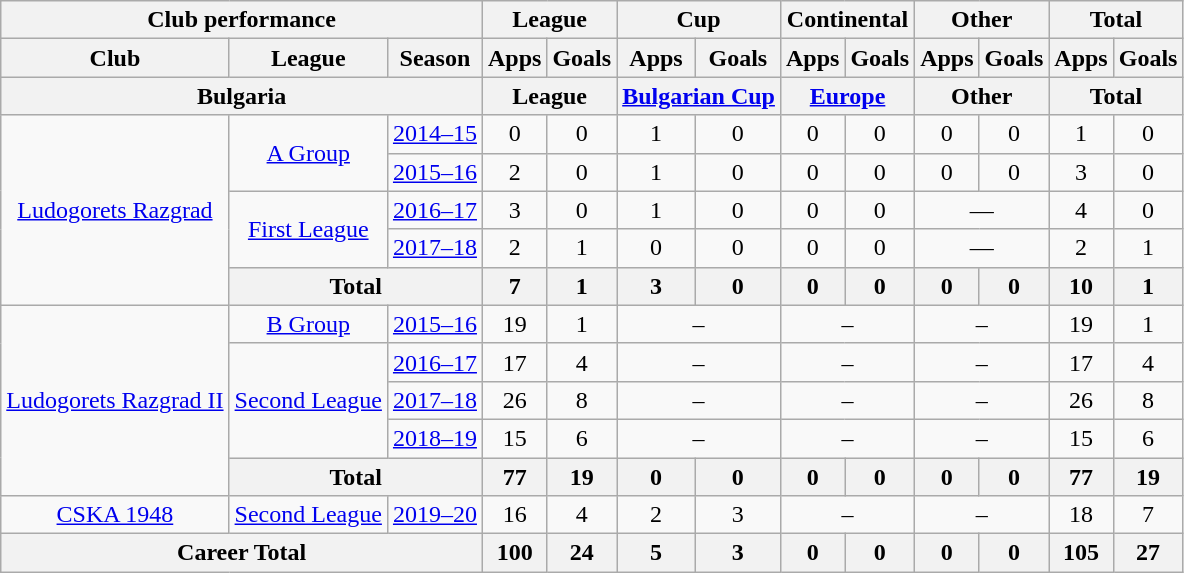<table class="wikitable" style="text-align: center">
<tr>
<th Colspan="3">Club performance</th>
<th Colspan="2">League</th>
<th Colspan="2">Cup</th>
<th Colspan="2">Continental</th>
<th Colspan="2">Other</th>
<th Colspan="3">Total</th>
</tr>
<tr>
<th>Club</th>
<th>League</th>
<th>Season</th>
<th>Apps</th>
<th>Goals</th>
<th>Apps</th>
<th>Goals</th>
<th>Apps</th>
<th>Goals</th>
<th>Apps</th>
<th>Goals</th>
<th>Apps</th>
<th>Goals</th>
</tr>
<tr>
<th Colspan="3">Bulgaria</th>
<th Colspan="2">League</th>
<th Colspan="2"><a href='#'>Bulgarian Cup</a></th>
<th Colspan="2"><a href='#'>Europe</a></th>
<th Colspan="2">Other</th>
<th Colspan="2">Total</th>
</tr>
<tr>
<td rowspan=5><a href='#'>Ludogorets Razgrad</a></td>
<td rowspan=2><a href='#'>A Group</a></td>
<td><a href='#'>2014–15</a></td>
<td>0</td>
<td>0</td>
<td>1</td>
<td>0</td>
<td>0</td>
<td>0</td>
<td>0</td>
<td>0</td>
<td>1</td>
<td>0</td>
</tr>
<tr>
<td><a href='#'>2015–16</a></td>
<td>2</td>
<td>0</td>
<td>1</td>
<td>0</td>
<td>0</td>
<td>0</td>
<td>0</td>
<td>0</td>
<td>3</td>
<td>0</td>
</tr>
<tr>
<td rowspan="2"><a href='#'>First League</a></td>
<td><a href='#'>2016–17</a></td>
<td>3</td>
<td>0</td>
<td>1</td>
<td>0</td>
<td>0</td>
<td>0</td>
<td colspan="2">—</td>
<td>4</td>
<td>0</td>
</tr>
<tr>
<td><a href='#'>2017–18</a></td>
<td>2</td>
<td>1</td>
<td>0</td>
<td>0</td>
<td>0</td>
<td>0</td>
<td colspan="2">—</td>
<td>2</td>
<td>1</td>
</tr>
<tr>
<th colspan=2>Total</th>
<th>7</th>
<th>1</th>
<th>3</th>
<th>0</th>
<th>0</th>
<th>0</th>
<th>0</th>
<th>0</th>
<th>10</th>
<th>1</th>
</tr>
<tr>
<td rowspan="5" valign="center"><a href='#'>Ludogorets Razgrad II</a></td>
<td rowspan="1"><a href='#'>B Group</a></td>
<td><a href='#'>2015–16</a></td>
<td>19</td>
<td>1</td>
<td colspan="2">–</td>
<td colspan="2">–</td>
<td colspan="2">–</td>
<td>19</td>
<td>1</td>
</tr>
<tr>
<td rowspan="3"><a href='#'>Second League</a></td>
<td><a href='#'>2016–17</a></td>
<td>17</td>
<td>4</td>
<td colspan="2">–</td>
<td colspan="2">–</td>
<td colspan="2">–</td>
<td>17</td>
<td>4</td>
</tr>
<tr>
<td><a href='#'>2017–18</a></td>
<td>26</td>
<td>8</td>
<td colspan="2">–</td>
<td colspan="2">–</td>
<td colspan="2">–</td>
<td>26</td>
<td>8</td>
</tr>
<tr>
<td><a href='#'>2018–19</a></td>
<td>15</td>
<td>6</td>
<td colspan="2">–</td>
<td colspan="2">–</td>
<td colspan="2">–</td>
<td>15</td>
<td>6</td>
</tr>
<tr>
<th colspan=2>Total</th>
<th>77</th>
<th>19</th>
<th>0</th>
<th>0</th>
<th>0</th>
<th>0</th>
<th>0</th>
<th>0</th>
<th>77</th>
<th>19</th>
</tr>
<tr>
<td rowspan="1" valign="center"><a href='#'>CSKA 1948</a></td>
<td rowspan="1"><a href='#'>Second League</a></td>
<td><a href='#'>2019–20</a></td>
<td>16</td>
<td>4</td>
<td>2</td>
<td>3</td>
<td colspan="2">–</td>
<td colspan="2">–</td>
<td>18</td>
<td>7</td>
</tr>
<tr>
<th colspan="3">Career Total</th>
<th>100</th>
<th>24</th>
<th>5</th>
<th>3</th>
<th>0</th>
<th>0</th>
<th>0</th>
<th>0</th>
<th>105</th>
<th>27</th>
</tr>
</table>
